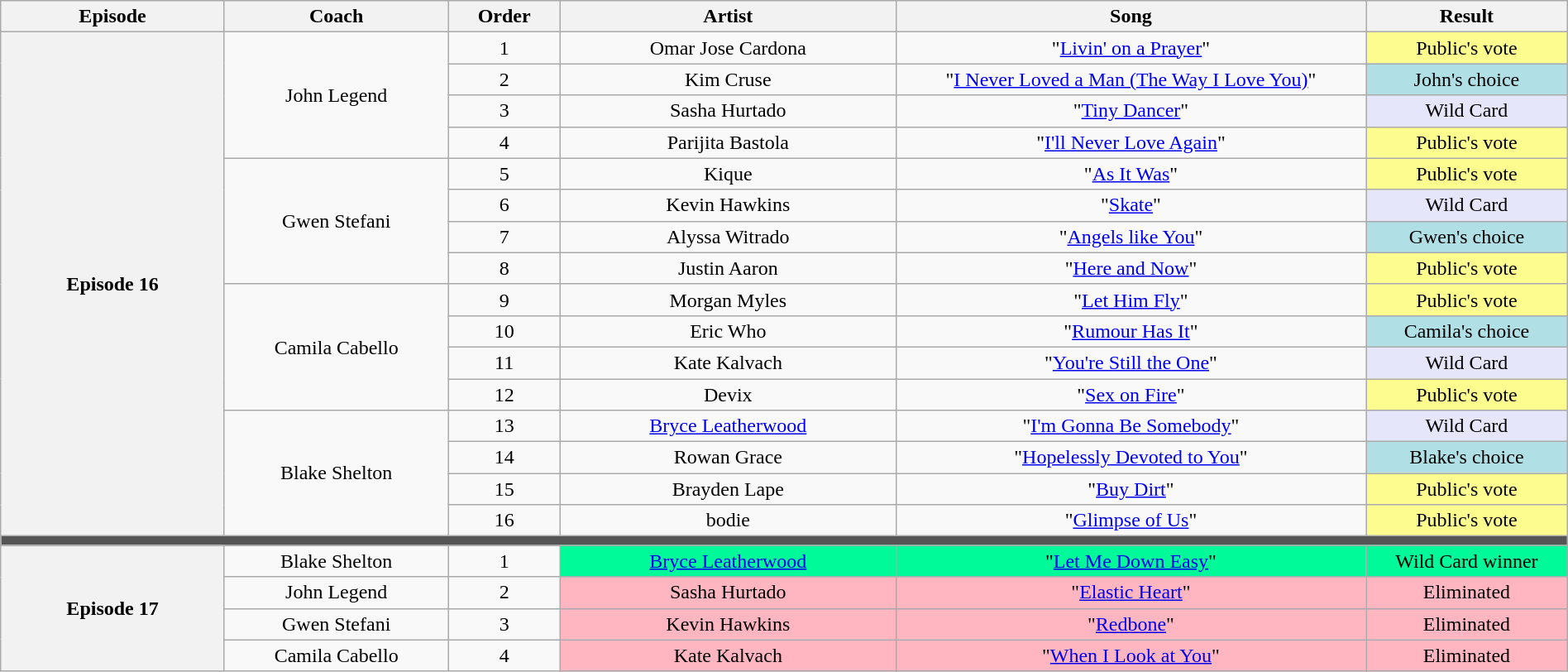<table class="wikitable" style="text-align:center; width:100%">
<tr>
<th style="width:10%">Episode</th>
<th style="width:10%">Coach</th>
<th style="width:05%">Order</th>
<th style="width:15%">Artist</th>
<th style="width:21%">Song</th>
<th style="width:09%">Result</th>
</tr>
<tr>
<th rowspan="16">Episode 16<br></th>
<td rowspan="4">John Legend</td>
<td>1</td>
<td>Omar Jose Cardona</td>
<td>"<a href='#'>Livin' on a Prayer</a>"</td>
<td style="background:#fdfc8f">Public's vote</td>
</tr>
<tr>
<td>2</td>
<td>Kim Cruse</td>
<td>"<a href='#'>I Never Loved a Man (The Way I Love You)</a>"</td>
<td style="background:#b0e0e6">John's choice</td>
</tr>
<tr>
<td>3</td>
<td>Sasha Hurtado</td>
<td>"<a href='#'>Tiny Dancer</a>"</td>
<td style="background:lavender">Wild Card</td>
</tr>
<tr>
<td>4</td>
<td>Parijita Bastola</td>
<td>"<a href='#'>I'll Never Love Again</a>"</td>
<td style="background:#fdfc8f">Public's vote</td>
</tr>
<tr>
<td rowspan="4">Gwen Stefani</td>
<td>5</td>
<td>Kique</td>
<td>"<a href='#'>As It Was</a>"</td>
<td style="background:#fdfc8f">Public's vote</td>
</tr>
<tr>
<td>6</td>
<td>Kevin Hawkins</td>
<td>"<a href='#'>Skate</a>"</td>
<td style="background:lavender">Wild Card</td>
</tr>
<tr>
<td>7</td>
<td>Alyssa Witrado</td>
<td>"<a href='#'>Angels like You</a>"</td>
<td style="background:#b0e0e6">Gwen's choice</td>
</tr>
<tr>
<td>8</td>
<td>Justin Aaron</td>
<td>"<a href='#'>Here and Now</a>"</td>
<td style="background:#fdfc8f">Public's vote</td>
</tr>
<tr>
<td rowspan="4">Camila Cabello</td>
<td>9</td>
<td>Morgan Myles</td>
<td>"<a href='#'>Let Him Fly</a>"</td>
<td style="background:#fdfc8f">Public's vote</td>
</tr>
<tr>
<td>10</td>
<td>Eric Who</td>
<td>"<a href='#'>Rumour Has It</a>"</td>
<td style="background:#b0e0e6">Camila's choice</td>
</tr>
<tr>
<td>11</td>
<td>Kate Kalvach</td>
<td>"<a href='#'>You're Still the One</a>"</td>
<td style="background:lavender">Wild Card</td>
</tr>
<tr>
<td>12</td>
<td>Devix</td>
<td>"<a href='#'>Sex on Fire</a>"</td>
<td style="background:#fdfc8f">Public's vote</td>
</tr>
<tr>
<td rowspan="4">Blake Shelton</td>
<td>13</td>
<td><a href='#'>Bryce Leatherwood</a></td>
<td>"<a href='#'>I'm Gonna Be Somebody</a>"</td>
<td style="background:lavender">Wild Card</td>
</tr>
<tr>
<td>14</td>
<td>Rowan Grace</td>
<td>"<a href='#'>Hopelessly Devoted to You</a>"</td>
<td style="background:#b0e0e6">Blake's choice</td>
</tr>
<tr>
<td>15</td>
<td>Brayden Lape</td>
<td>"<a href='#'>Buy Dirt</a>"</td>
<td style="background:#fdfc8f">Public's vote</td>
</tr>
<tr>
<td>16</td>
<td>bodie</td>
<td>"<a href='#'>Glimpse of Us</a>"</td>
<td style="background:#fdfc8f">Public's vote</td>
</tr>
<tr>
<td colspan="6" style="background:#555"></td>
</tr>
<tr>
<th rowspan="4">Episode 17<br></th>
<td>Blake Shelton</td>
<td>1</td>
<td style="background:#00fa9a"><a href='#'>Bryce Leatherwood</a></td>
<td style="background:#00fa9a">"<a href='#'>Let Me Down Easy</a>"</td>
<td style="background:#00fa9a">Wild Card winner</td>
</tr>
<tr>
<td>John Legend</td>
<td>2</td>
<td style="background: lightpink">Sasha Hurtado</td>
<td style="background: lightpink">"<a href='#'>Elastic Heart</a>"</td>
<td style="background: lightpink">Eliminated</td>
</tr>
<tr>
<td>Gwen Stefani</td>
<td>3</td>
<td style="background: lightpink">Kevin Hawkins</td>
<td style="background: lightpink">"<a href='#'>Redbone</a>"</td>
<td style="background: lightpink">Eliminated</td>
</tr>
<tr>
<td>Camila Cabello</td>
<td>4</td>
<td style="background: lightpink">Kate Kalvach</td>
<td style="background: lightpink">"<a href='#'>When I Look at You</a>"</td>
<td style="background: lightpink">Eliminated</td>
</tr>
</table>
